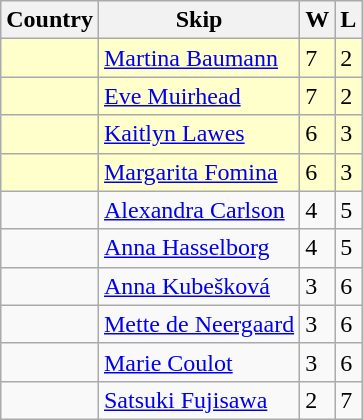<table class="wikitable">
<tr>
<th>Country</th>
<th>Skip</th>
<th>W</th>
<th>L</th>
</tr>
<tr bgcolor=#ffffcc>
<td></td>
<td><a href='#'>Martina Baumann</a></td>
<td>7</td>
<td>2</td>
</tr>
<tr bgcolor=#ffffcc>
<td></td>
<td><a href='#'>Eve Muirhead</a></td>
<td>7</td>
<td>2</td>
</tr>
<tr bgcolor=#ffffcc>
<td></td>
<td><a href='#'>Kaitlyn Lawes</a></td>
<td>6</td>
<td>3</td>
</tr>
<tr bgcolor=#ffffcc>
<td></td>
<td><a href='#'>Margarita Fomina</a></td>
<td>6</td>
<td>3</td>
</tr>
<tr>
<td></td>
<td><a href='#'>Alexandra Carlson</a></td>
<td>4</td>
<td>5</td>
</tr>
<tr>
<td></td>
<td><a href='#'>Anna Hasselborg</a></td>
<td>4</td>
<td>5</td>
</tr>
<tr>
<td></td>
<td><a href='#'>Anna Kubešková</a></td>
<td>3</td>
<td>6</td>
</tr>
<tr>
<td></td>
<td><a href='#'>Mette de Neergaard</a></td>
<td>3</td>
<td>6</td>
</tr>
<tr>
<td></td>
<td><a href='#'>Marie Coulot</a></td>
<td>3</td>
<td>6</td>
</tr>
<tr>
<td></td>
<td><a href='#'>Satsuki Fujisawa</a></td>
<td>2</td>
<td>7</td>
</tr>
</table>
